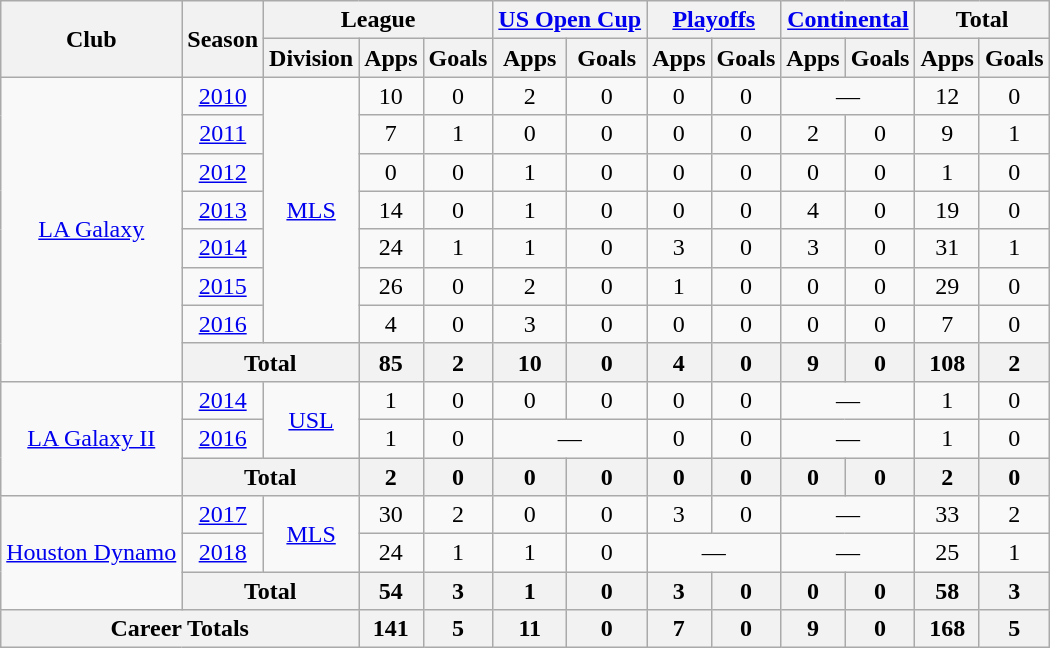<table class="wikitable" style="text-align:center">
<tr>
<th rowspan="2">Club</th>
<th rowspan="2">Season</th>
<th colspan="3">League</th>
<th colspan="2"><a href='#'>US Open Cup</a></th>
<th colspan="2"><a href='#'>Playoffs</a></th>
<th colspan="2"><a href='#'>Continental</a></th>
<th colspan="2">Total</th>
</tr>
<tr>
<th>Division</th>
<th>Apps</th>
<th>Goals</th>
<th>Apps</th>
<th>Goals</th>
<th>Apps</th>
<th>Goals</th>
<th>Apps</th>
<th>Goals</th>
<th>Apps</th>
<th>Goals</th>
</tr>
<tr>
<td rowspan="8"><a href='#'>LA Galaxy</a></td>
<td><a href='#'>2010</a></td>
<td rowspan="7"><a href='#'>MLS</a></td>
<td>10</td>
<td>0</td>
<td>2</td>
<td>0</td>
<td>0</td>
<td>0</td>
<td colspan="2">—</td>
<td>12</td>
<td>0</td>
</tr>
<tr>
<td><a href='#'>2011</a></td>
<td>7</td>
<td>1</td>
<td>0</td>
<td>0</td>
<td>0</td>
<td>0</td>
<td>2</td>
<td>0</td>
<td>9</td>
<td>1</td>
</tr>
<tr>
<td><a href='#'>2012</a></td>
<td>0</td>
<td>0</td>
<td>1</td>
<td>0</td>
<td>0</td>
<td>0</td>
<td>0</td>
<td>0</td>
<td>1</td>
<td>0</td>
</tr>
<tr>
<td><a href='#'>2013</a></td>
<td>14</td>
<td>0</td>
<td>1</td>
<td>0</td>
<td>0</td>
<td>0</td>
<td>4</td>
<td>0</td>
<td>19</td>
<td>0</td>
</tr>
<tr>
<td><a href='#'>2014</a></td>
<td>24</td>
<td>1</td>
<td>1</td>
<td>0</td>
<td>3</td>
<td>0</td>
<td>3</td>
<td>0</td>
<td>31</td>
<td>1</td>
</tr>
<tr>
<td><a href='#'>2015</a></td>
<td>26</td>
<td>0</td>
<td>2</td>
<td>0</td>
<td>1</td>
<td>0</td>
<td>0</td>
<td>0</td>
<td>29</td>
<td>0</td>
</tr>
<tr>
<td><a href='#'>2016</a></td>
<td>4</td>
<td>0</td>
<td>3</td>
<td>0</td>
<td>0</td>
<td>0</td>
<td>0</td>
<td>0</td>
<td>7</td>
<td>0</td>
</tr>
<tr>
<th colspan="2">Total</th>
<th>85</th>
<th>2</th>
<th>10</th>
<th>0</th>
<th>4</th>
<th>0</th>
<th>9</th>
<th>0</th>
<th>108</th>
<th>2</th>
</tr>
<tr>
<td rowspan="3"><a href='#'>LA Galaxy II</a></td>
<td><a href='#'>2014</a></td>
<td rowspan="2"><a href='#'>USL</a></td>
<td>1</td>
<td>0</td>
<td>0</td>
<td>0</td>
<td>0</td>
<td>0</td>
<td colspan="2">—</td>
<td>1</td>
<td>0</td>
</tr>
<tr>
<td><a href='#'>2016</a></td>
<td>1</td>
<td>0</td>
<td colspan="2">—</td>
<td>0</td>
<td>0</td>
<td colspan="2">—</td>
<td>1</td>
<td>0</td>
</tr>
<tr>
<th colspan="2">Total</th>
<th>2</th>
<th>0</th>
<th>0</th>
<th>0</th>
<th>0</th>
<th>0</th>
<th>0</th>
<th>0</th>
<th>2</th>
<th>0</th>
</tr>
<tr>
<td rowspan="3"><a href='#'>Houston Dynamo</a></td>
<td><a href='#'>2017</a></td>
<td rowspan="2"><a href='#'>MLS</a></td>
<td>30</td>
<td>2</td>
<td>0</td>
<td>0</td>
<td>3</td>
<td>0</td>
<td colspan="2">—</td>
<td>33</td>
<td>2</td>
</tr>
<tr>
<td><a href='#'>2018</a></td>
<td>24</td>
<td>1</td>
<td>1</td>
<td>0</td>
<td colspan="2">—</td>
<td colspan="2">—</td>
<td>25</td>
<td>1</td>
</tr>
<tr>
<th colspan="2">Total</th>
<th>54</th>
<th>3</th>
<th>1</th>
<th>0</th>
<th>3</th>
<th>0</th>
<th>0</th>
<th>0</th>
<th>58</th>
<th>3</th>
</tr>
<tr>
<th colspan="3">Career Totals</th>
<th>141</th>
<th>5</th>
<th>11</th>
<th>0</th>
<th>7</th>
<th>0</th>
<th>9</th>
<th>0</th>
<th>168</th>
<th>5</th>
</tr>
</table>
